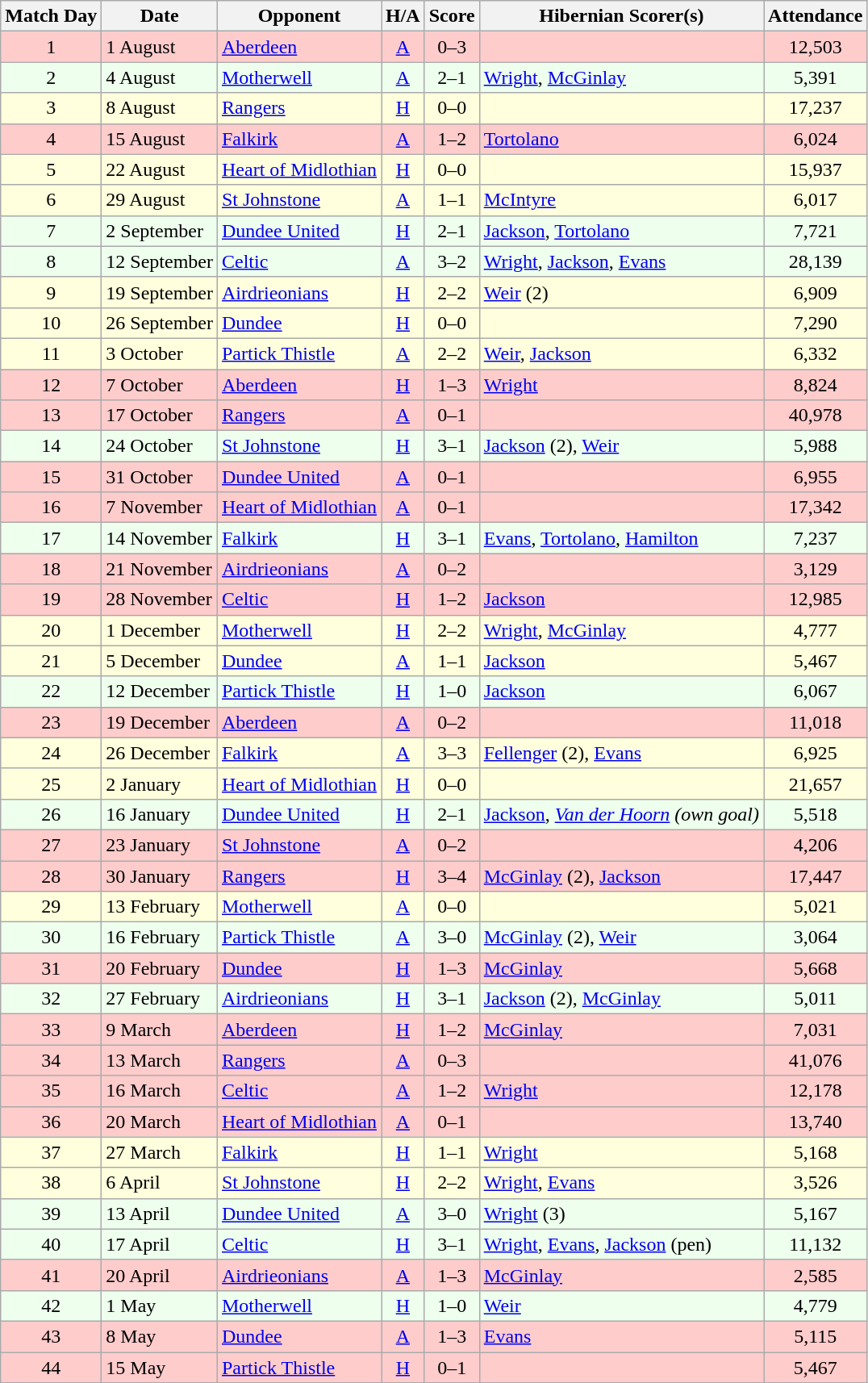<table class="wikitable" style="text-align:center">
<tr>
<th>Match Day</th>
<th>Date</th>
<th>Opponent</th>
<th>H/A</th>
<th>Score</th>
<th>Hibernian Scorer(s)</th>
<th>Attendance</th>
</tr>
<tr bgcolor=#FFCCCC>
<td>1</td>
<td align=left>1 August</td>
<td align=left><a href='#'>Aberdeen</a></td>
<td><a href='#'>A</a></td>
<td>0–3</td>
<td align=left></td>
<td>12,503</td>
</tr>
<tr bgcolor=#EEFFEE>
<td>2</td>
<td align=left>4 August</td>
<td align=left><a href='#'>Motherwell</a></td>
<td><a href='#'>A</a></td>
<td>2–1</td>
<td align=left><a href='#'>Wright</a>, <a href='#'>McGinlay</a></td>
<td>5,391</td>
</tr>
<tr bgcolor=#FFFFDD>
<td>3</td>
<td align=left>8 August</td>
<td align=left><a href='#'>Rangers</a></td>
<td><a href='#'>H</a></td>
<td>0–0</td>
<td align=left></td>
<td>17,237</td>
</tr>
<tr bgcolor=#FFCCCC>
<td>4</td>
<td align=left>15 August</td>
<td align=left><a href='#'>Falkirk</a></td>
<td><a href='#'>A</a></td>
<td>1–2</td>
<td align=left><a href='#'>Tortolano</a></td>
<td>6,024</td>
</tr>
<tr bgcolor=#FFFFDD>
<td>5</td>
<td align=left>22 August</td>
<td align=left><a href='#'>Heart of Midlothian</a></td>
<td><a href='#'>H</a></td>
<td>0–0</td>
<td align=left></td>
<td>15,937</td>
</tr>
<tr bgcolor=#FFFFDD>
<td>6</td>
<td align=left>29 August</td>
<td align=left><a href='#'>St Johnstone</a></td>
<td><a href='#'>A</a></td>
<td>1–1</td>
<td align=left><a href='#'>McIntyre</a></td>
<td>6,017</td>
</tr>
<tr bgcolor=#EEFFEE>
<td>7</td>
<td align=left>2 September</td>
<td align=left><a href='#'>Dundee United</a></td>
<td><a href='#'>H</a></td>
<td>2–1</td>
<td align=left><a href='#'>Jackson</a>, <a href='#'>Tortolano</a></td>
<td>7,721</td>
</tr>
<tr bgcolor=#EEFFEE>
<td>8</td>
<td align=left>12 September</td>
<td align=left><a href='#'>Celtic</a></td>
<td><a href='#'>A</a></td>
<td>3–2</td>
<td align=left><a href='#'>Wright</a>, <a href='#'>Jackson</a>, <a href='#'>Evans</a></td>
<td>28,139</td>
</tr>
<tr bgcolor=#FFFFDD>
<td>9</td>
<td align=left>19 September</td>
<td align=left><a href='#'>Airdrieonians</a></td>
<td><a href='#'>H</a></td>
<td>2–2</td>
<td align=left><a href='#'>Weir</a> (2)</td>
<td>6,909</td>
</tr>
<tr bgcolor=#FFFFDD>
<td>10</td>
<td align=left>26 September</td>
<td align=left><a href='#'>Dundee</a></td>
<td><a href='#'>H</a></td>
<td>0–0</td>
<td align=left></td>
<td>7,290</td>
</tr>
<tr bgcolor=#FFFFDD>
<td>11</td>
<td align=left>3 October</td>
<td align=left><a href='#'>Partick Thistle</a></td>
<td><a href='#'>A</a></td>
<td>2–2</td>
<td align=left><a href='#'>Weir</a>, <a href='#'>Jackson</a></td>
<td>6,332</td>
</tr>
<tr bgcolor=#FFCCCC>
<td>12</td>
<td align=left>7 October</td>
<td align=left><a href='#'>Aberdeen</a></td>
<td><a href='#'>H</a></td>
<td>1–3</td>
<td align=left><a href='#'>Wright</a></td>
<td>8,824</td>
</tr>
<tr bgcolor=#FFCCCC>
<td>13</td>
<td align=left>17 October</td>
<td align=left><a href='#'>Rangers</a></td>
<td><a href='#'>A</a></td>
<td>0–1</td>
<td align=left></td>
<td>40,978</td>
</tr>
<tr bgcolor=#EEFFEE>
<td>14</td>
<td align=left>24 October</td>
<td align=left><a href='#'>St Johnstone</a></td>
<td><a href='#'>H</a></td>
<td>3–1</td>
<td align=left><a href='#'>Jackson</a> (2), <a href='#'>Weir</a></td>
<td>5,988</td>
</tr>
<tr bgcolor=#FFCCCC>
<td>15</td>
<td align=left>31 October</td>
<td align=left><a href='#'>Dundee United</a></td>
<td><a href='#'>A</a></td>
<td>0–1</td>
<td align=left></td>
<td>6,955</td>
</tr>
<tr bgcolor=#FFCCCC>
<td>16</td>
<td align=left>7 November</td>
<td align=left><a href='#'>Heart of Midlothian</a></td>
<td><a href='#'>A</a></td>
<td>0–1</td>
<td align=left></td>
<td>17,342</td>
</tr>
<tr bgcolor=#EEFFEE>
<td>17</td>
<td align=left>14 November</td>
<td align=left><a href='#'>Falkirk</a></td>
<td><a href='#'>H</a></td>
<td>3–1</td>
<td align=left><a href='#'>Evans</a>, <a href='#'>Tortolano</a>, <a href='#'>Hamilton</a></td>
<td>7,237</td>
</tr>
<tr bgcolor=#FFCCCC>
<td>18</td>
<td align=left>21 November</td>
<td align=left><a href='#'>Airdrieonians</a></td>
<td><a href='#'>A</a></td>
<td>0–2</td>
<td align=left></td>
<td>3,129</td>
</tr>
<tr bgcolor=#FFCCCC>
<td>19</td>
<td align=left>28 November</td>
<td align=left><a href='#'>Celtic</a></td>
<td><a href='#'>H</a></td>
<td>1–2</td>
<td align=left><a href='#'>Jackson</a></td>
<td>12,985</td>
</tr>
<tr bgcolor=#FFFFDD>
<td>20</td>
<td align=left>1 December</td>
<td align=left><a href='#'>Motherwell</a></td>
<td><a href='#'>H</a></td>
<td>2–2</td>
<td align=left><a href='#'>Wright</a>, <a href='#'>McGinlay</a></td>
<td>4,777</td>
</tr>
<tr bgcolor=#FFFFDD>
<td>21</td>
<td align=left>5 December</td>
<td align=left><a href='#'>Dundee</a></td>
<td><a href='#'>A</a></td>
<td>1–1</td>
<td align=left><a href='#'>Jackson</a></td>
<td>5,467</td>
</tr>
<tr bgcolor=#EEFFEE>
<td>22</td>
<td align=left>12 December</td>
<td align=left><a href='#'>Partick Thistle</a></td>
<td><a href='#'>H</a></td>
<td>1–0</td>
<td align=left><a href='#'>Jackson</a></td>
<td>6,067</td>
</tr>
<tr bgcolor=#FFCCCC>
<td>23</td>
<td align=left>19 December</td>
<td align=left><a href='#'>Aberdeen</a></td>
<td><a href='#'>A</a></td>
<td>0–2</td>
<td align=left></td>
<td>11,018</td>
</tr>
<tr bgcolor=#FFFFDD>
<td>24</td>
<td align=left>26 December</td>
<td align=left><a href='#'>Falkirk</a></td>
<td><a href='#'>A</a></td>
<td>3–3</td>
<td align=left><a href='#'>Fellenger</a> (2), <a href='#'>Evans</a></td>
<td>6,925</td>
</tr>
<tr bgcolor=#FFFFDD>
<td>25</td>
<td align=left>2 January</td>
<td align=left><a href='#'>Heart of Midlothian</a></td>
<td><a href='#'>H</a></td>
<td>0–0</td>
<td align=left></td>
<td>21,657</td>
</tr>
<tr bgcolor=#EEFFEE>
<td>26</td>
<td align=left>16 January</td>
<td align=left><a href='#'>Dundee United</a></td>
<td><a href='#'>H</a></td>
<td>2–1</td>
<td align=left><a href='#'>Jackson</a>, <em><a href='#'>Van der Hoorn</a> (own goal)</em></td>
<td>5,518</td>
</tr>
<tr bgcolor=#FFCCCC>
<td>27</td>
<td align=left>23 January</td>
<td align=left><a href='#'>St Johnstone</a></td>
<td><a href='#'>A</a></td>
<td>0–2</td>
<td align=left></td>
<td>4,206</td>
</tr>
<tr bgcolor=#FFCCCC>
<td>28</td>
<td align=left>30 January</td>
<td align=left><a href='#'>Rangers</a></td>
<td><a href='#'>H</a></td>
<td>3–4</td>
<td align=left><a href='#'>McGinlay</a> (2), <a href='#'>Jackson</a></td>
<td>17,447</td>
</tr>
<tr bgcolor=#FFFFDD>
<td>29</td>
<td align=left>13 February</td>
<td align=left><a href='#'>Motherwell</a></td>
<td><a href='#'>A</a></td>
<td>0–0</td>
<td align=left></td>
<td>5,021</td>
</tr>
<tr bgcolor=#EEFFEE>
<td>30</td>
<td align=left>16 February</td>
<td align=left><a href='#'>Partick Thistle</a></td>
<td><a href='#'>A</a></td>
<td>3–0</td>
<td align=left><a href='#'>McGinlay</a> (2), <a href='#'>Weir</a></td>
<td>3,064</td>
</tr>
<tr bgcolor=#FFCCCC>
<td>31</td>
<td align=left>20 February</td>
<td align=left><a href='#'>Dundee</a></td>
<td><a href='#'>H</a></td>
<td>1–3</td>
<td align=left><a href='#'>McGinlay</a></td>
<td>5,668</td>
</tr>
<tr bgcolor=#EEFFEE>
<td>32</td>
<td align=left>27 February</td>
<td align=left><a href='#'>Airdrieonians</a></td>
<td><a href='#'>H</a></td>
<td>3–1</td>
<td align=left><a href='#'>Jackson</a> (2), <a href='#'>McGinlay</a></td>
<td>5,011</td>
</tr>
<tr bgcolor=#FFCCCC>
<td>33</td>
<td align=left>9 March</td>
<td align=left><a href='#'>Aberdeen</a></td>
<td><a href='#'>H</a></td>
<td>1–2</td>
<td align=left><a href='#'>McGinlay</a></td>
<td>7,031</td>
</tr>
<tr bgcolor=#FFCCCC>
<td>34</td>
<td align=left>13 March</td>
<td align=left><a href='#'>Rangers</a></td>
<td><a href='#'>A</a></td>
<td>0–3</td>
<td align=left></td>
<td>41,076</td>
</tr>
<tr bgcolor=#FFCCCC>
<td>35</td>
<td align=left>16 March</td>
<td align=left><a href='#'>Celtic</a></td>
<td><a href='#'>A</a></td>
<td>1–2</td>
<td align=left><a href='#'>Wright</a></td>
<td>12,178</td>
</tr>
<tr bgcolor=#FFCCCC>
<td>36</td>
<td align=left>20 March</td>
<td align=left><a href='#'>Heart of Midlothian</a></td>
<td><a href='#'>A</a></td>
<td>0–1</td>
<td align=left></td>
<td>13,740</td>
</tr>
<tr bgcolor=#FFFFDD>
<td>37</td>
<td align=left>27 March</td>
<td align=left><a href='#'>Falkirk</a></td>
<td><a href='#'>H</a></td>
<td>1–1</td>
<td align=left><a href='#'>Wright</a></td>
<td>5,168</td>
</tr>
<tr bgcolor=#FFFFDD>
<td>38</td>
<td align=left>6 April</td>
<td align=left><a href='#'>St Johnstone</a></td>
<td><a href='#'>H</a></td>
<td>2–2</td>
<td align=left><a href='#'>Wright</a>, <a href='#'>Evans</a></td>
<td>3,526</td>
</tr>
<tr bgcolor=#EEFFEE>
<td>39</td>
<td align=left>13 April</td>
<td align=left><a href='#'>Dundee United</a></td>
<td><a href='#'>A</a></td>
<td>3–0</td>
<td align=left><a href='#'>Wright</a> (3)</td>
<td>5,167</td>
</tr>
<tr bgcolor=#EEFFEE>
<td>40</td>
<td align=left>17 April</td>
<td align=left><a href='#'>Celtic</a></td>
<td><a href='#'>H</a></td>
<td>3–1</td>
<td align=left><a href='#'>Wright</a>, <a href='#'>Evans</a>, <a href='#'>Jackson</a> (pen)</td>
<td>11,132</td>
</tr>
<tr bgcolor=#FFCCCC>
<td>41</td>
<td align=left>20 April</td>
<td align=left><a href='#'>Airdrieonians</a></td>
<td><a href='#'>A</a></td>
<td>1–3</td>
<td align=left><a href='#'>McGinlay</a></td>
<td>2,585</td>
</tr>
<tr bgcolor=#EEFFEE>
<td>42</td>
<td align=left>1 May</td>
<td align=left><a href='#'>Motherwell</a></td>
<td><a href='#'>H</a></td>
<td>1–0</td>
<td align=left><a href='#'>Weir</a></td>
<td>4,779</td>
</tr>
<tr bgcolor=#FFCCCC>
<td>43</td>
<td align=left>8 May</td>
<td align=left><a href='#'>Dundee</a></td>
<td><a href='#'>A</a></td>
<td>1–3</td>
<td align=left><a href='#'>Evans</a></td>
<td>5,115</td>
</tr>
<tr bgcolor=#FFCCCC>
<td>44</td>
<td align=left>15 May</td>
<td align=left><a href='#'>Partick Thistle</a></td>
<td><a href='#'>H</a></td>
<td>0–1</td>
<td align=left></td>
<td>5,467</td>
</tr>
<tr>
</tr>
</table>
